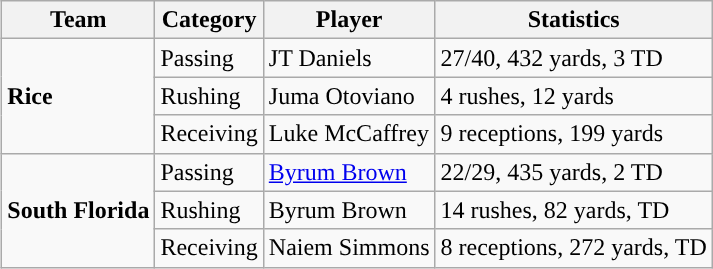<table class="wikitable" style="float: right;">
<tr>
<th>Team</th>
<th>Category</th>
<th>Player</th>
<th>Statistics</th>
</tr>
<tr>
<td rowspan=3><strong>Rice</strong></td>
<td>Passing</td>
<td>JT Daniels</td>
<td>27/40, 432 yards, 3 TD</td>
</tr>
<tr>
<td>Rushing</td>
<td>Juma Otoviano</td>
<td>4 rushes, 12 yards</td>
</tr>
<tr>
<td>Receiving</td>
<td>Luke McCaffrey</td>
<td>9 receptions, 199 yards</td>
</tr>
<tr>
<td rowspan=3><strong>South Florida</strong></td>
<td>Passing</td>
<td><a href='#'>Byrum Brown</a></td>
<td>22/29, 435 yards, 2 TD</td>
</tr>
<tr>
<td>Rushing</td>
<td>Byrum Brown</td>
<td>14 rushes, 82 yards, TD</td>
</tr>
<tr>
<td>Receiving</td>
<td>Naiem Simmons</td>
<td>8 receptions, 272 yards, TD</td>
</tr>
</table>
